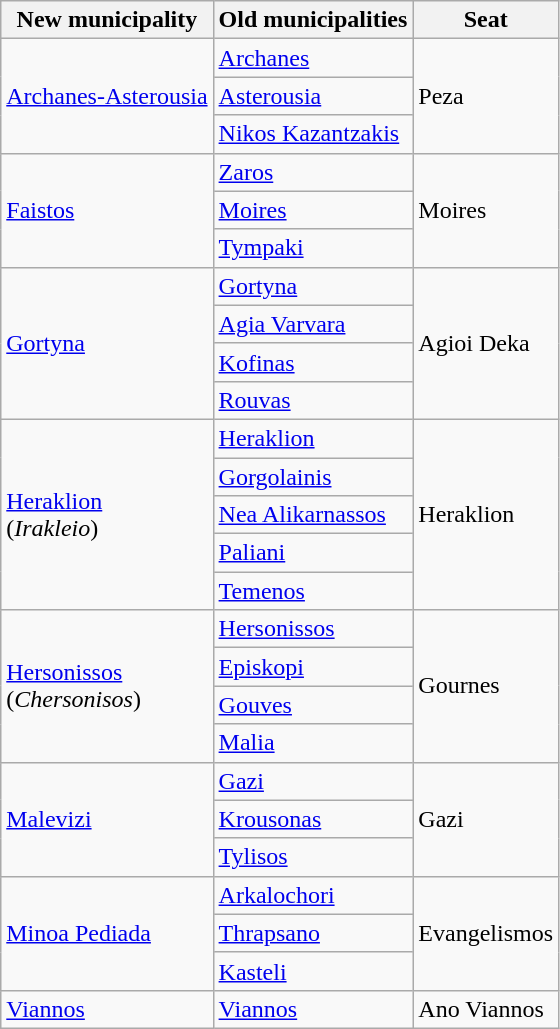<table class="wikitable">
<tr>
<th>New municipality</th>
<th>Old municipalities</th>
<th>Seat</th>
</tr>
<tr>
<td rowspan=3><a href='#'>Archanes-Asterousia</a></td>
<td><a href='#'>Archanes</a></td>
<td rowspan=3>Peza</td>
</tr>
<tr>
<td><a href='#'>Asterousia</a></td>
</tr>
<tr>
<td><a href='#'>Nikos Kazantzakis</a></td>
</tr>
<tr>
<td rowspan=3><a href='#'>Faistos</a></td>
<td><a href='#'>Zaros</a></td>
<td rowspan=3>Moires</td>
</tr>
<tr>
<td><a href='#'>Moires</a></td>
</tr>
<tr>
<td><a href='#'>Tympaki</a></td>
</tr>
<tr>
<td rowspan=4><a href='#'>Gortyna</a></td>
<td><a href='#'>Gortyna</a></td>
<td rowspan=4>Agioi Deka</td>
</tr>
<tr>
<td><a href='#'>Agia Varvara</a></td>
</tr>
<tr>
<td><a href='#'>Kofinas</a></td>
</tr>
<tr>
<td><a href='#'>Rouvas</a></td>
</tr>
<tr>
<td rowspan=5><a href='#'>Heraklion</a> <br>(<em>Irakleio</em>)</td>
<td><a href='#'>Heraklion</a></td>
<td rowspan=5>Heraklion</td>
</tr>
<tr>
<td><a href='#'>Gorgolainis</a></td>
</tr>
<tr>
<td><a href='#'>Nea Alikarnassos</a></td>
</tr>
<tr>
<td><a href='#'>Paliani</a></td>
</tr>
<tr>
<td><a href='#'>Temenos</a></td>
</tr>
<tr>
<td rowspan=4><a href='#'>Hersonissos</a> <br>(<em>Chersonisos</em>)</td>
<td><a href='#'>Hersonissos</a></td>
<td rowspan=4>Gournes</td>
</tr>
<tr>
<td><a href='#'>Episkopi</a></td>
</tr>
<tr>
<td><a href='#'>Gouves</a></td>
</tr>
<tr>
<td><a href='#'>Malia</a></td>
</tr>
<tr>
<td rowspan=3><a href='#'>Malevizi</a></td>
<td><a href='#'>Gazi</a></td>
<td rowspan=3>Gazi</td>
</tr>
<tr>
<td><a href='#'>Krousonas</a></td>
</tr>
<tr>
<td><a href='#'>Tylisos</a></td>
</tr>
<tr>
<td rowspan=3><a href='#'>Minoa Pediada</a></td>
<td><a href='#'>Arkalochori</a></td>
<td rowspan=3>Evangelismos</td>
</tr>
<tr>
<td><a href='#'>Thrapsano</a></td>
</tr>
<tr>
<td><a href='#'>Kasteli</a></td>
</tr>
<tr>
<td><a href='#'>Viannos</a></td>
<td><a href='#'>Viannos</a></td>
<td>Ano Viannos</td>
</tr>
</table>
